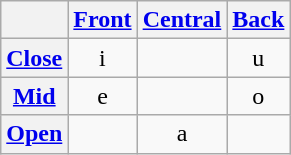<table class="wikitable" style="text-align:center">
<tr>
<th></th>
<th><a href='#'>Front</a></th>
<th><a href='#'>Central</a></th>
<th><a href='#'>Back</a></th>
</tr>
<tr align="center">
<th><a href='#'>Close</a></th>
<td>i</td>
<td></td>
<td>u</td>
</tr>
<tr>
<th><a href='#'>Mid</a></th>
<td>e</td>
<td></td>
<td>o</td>
</tr>
<tr align="center">
<th><a href='#'>Open</a></th>
<td></td>
<td>a</td>
<td></td>
</tr>
</table>
